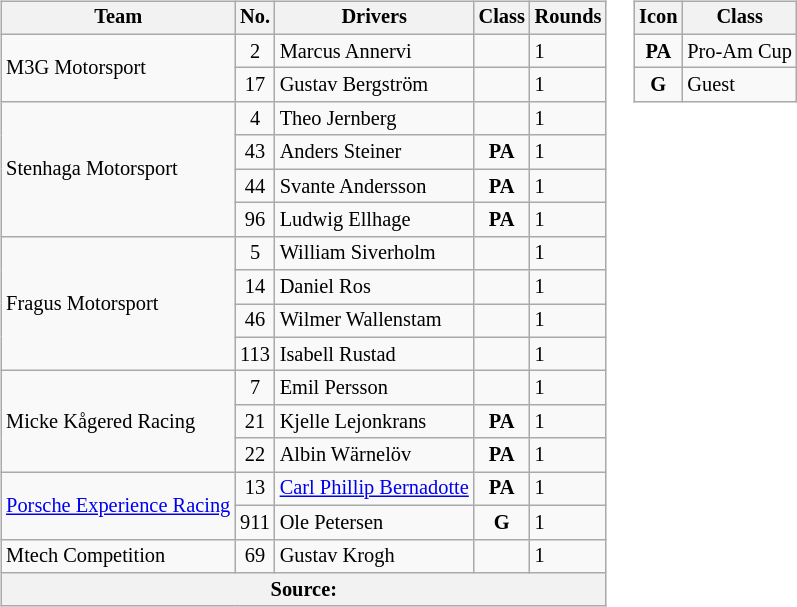<table>
<tr>
<td><br><table class="wikitable" style="font-size: 85%;">
<tr>
<th>Team</th>
<th>No.</th>
<th>Drivers</th>
<th>Class</th>
<th>Rounds</th>
</tr>
<tr>
<td rowspan="2"> M3G Motorsport</td>
<td align="center">2</td>
<td> Marcus Annervi</td>
<td></td>
<td>1</td>
</tr>
<tr>
<td align="center">17</td>
<td> Gustav Bergström</td>
<td align="center"></td>
<td>1</td>
</tr>
<tr>
<td rowspan="4"> Stenhaga Motorsport</td>
<td align="center">4</td>
<td> Theo Jernberg</td>
<td></td>
<td>1</td>
</tr>
<tr>
<td align="center">43</td>
<td> Anders Steiner</td>
<td align="center"><strong><span>PA</span></strong></td>
<td>1</td>
</tr>
<tr>
<td align="center">44</td>
<td> Svante Andersson</td>
<td align="center"><strong><span>PA</span></strong></td>
<td>1</td>
</tr>
<tr>
<td align="center">96</td>
<td> Ludwig Ellhage</td>
<td align="center"><strong><span>PA</span></strong></td>
<td>1</td>
</tr>
<tr>
<td rowspan="4"> Fragus Motorsport</td>
<td align="center">5</td>
<td> William Siverholm</td>
<td align="center"></td>
<td>1</td>
</tr>
<tr>
<td align="center">14</td>
<td> Daniel Ros</td>
<td align="center"></td>
<td>1</td>
</tr>
<tr>
<td align="center">46</td>
<td> Wilmer Wallenstam</td>
<td align="center"></td>
<td>1</td>
</tr>
<tr>
<td align="center">113</td>
<td> Isabell Rustad</td>
<td align="center"></td>
<td>1</td>
</tr>
<tr>
<td rowspan="3"> Micke Kågered Racing</td>
<td align="center">7</td>
<td> Emil Persson</td>
<td align="center"></td>
<td>1</td>
</tr>
<tr>
<td align="center">21</td>
<td> Kjelle Lejonkrans</td>
<td align="center"><strong><span>PA</span></strong></td>
<td>1</td>
</tr>
<tr>
<td align="center">22</td>
<td> Albin Wärnelöv</td>
<td align="center"><strong><span>PA</span></strong></td>
<td>1</td>
</tr>
<tr>
<td rowspan="2"> <a href='#'>Porsche Experience Racing</a></td>
<td align="center">13</td>
<td> <a href='#'>Carl Phillip Bernadotte</a></td>
<td align="center"><strong><span>PA</span></strong></td>
<td>1</td>
</tr>
<tr>
<td align="center">911</td>
<td> Ole Petersen</td>
<td align="center"><strong><span>G</span></strong></td>
<td>1</td>
</tr>
<tr>
<td> Mtech Competition</td>
<td align="center">69</td>
<td> Gustav Krogh</td>
<td align="center"></td>
<td>1</td>
</tr>
<tr>
<th colspan="5">Source:</th>
</tr>
</table>
</td>
<td valign="top"><br><table class="wikitable" align="left" style="font-size: 85%;">
<tr>
<th>Icon</th>
<th>Class</th>
</tr>
<tr>
<td align="center"><strong><span>PA</span></strong></td>
<td>Pro-Am Cup</td>
</tr>
<tr>
<td align="center"><strong><span>G</span></strong></td>
<td>Guest</td>
</tr>
</table>
</td>
</tr>
</table>
